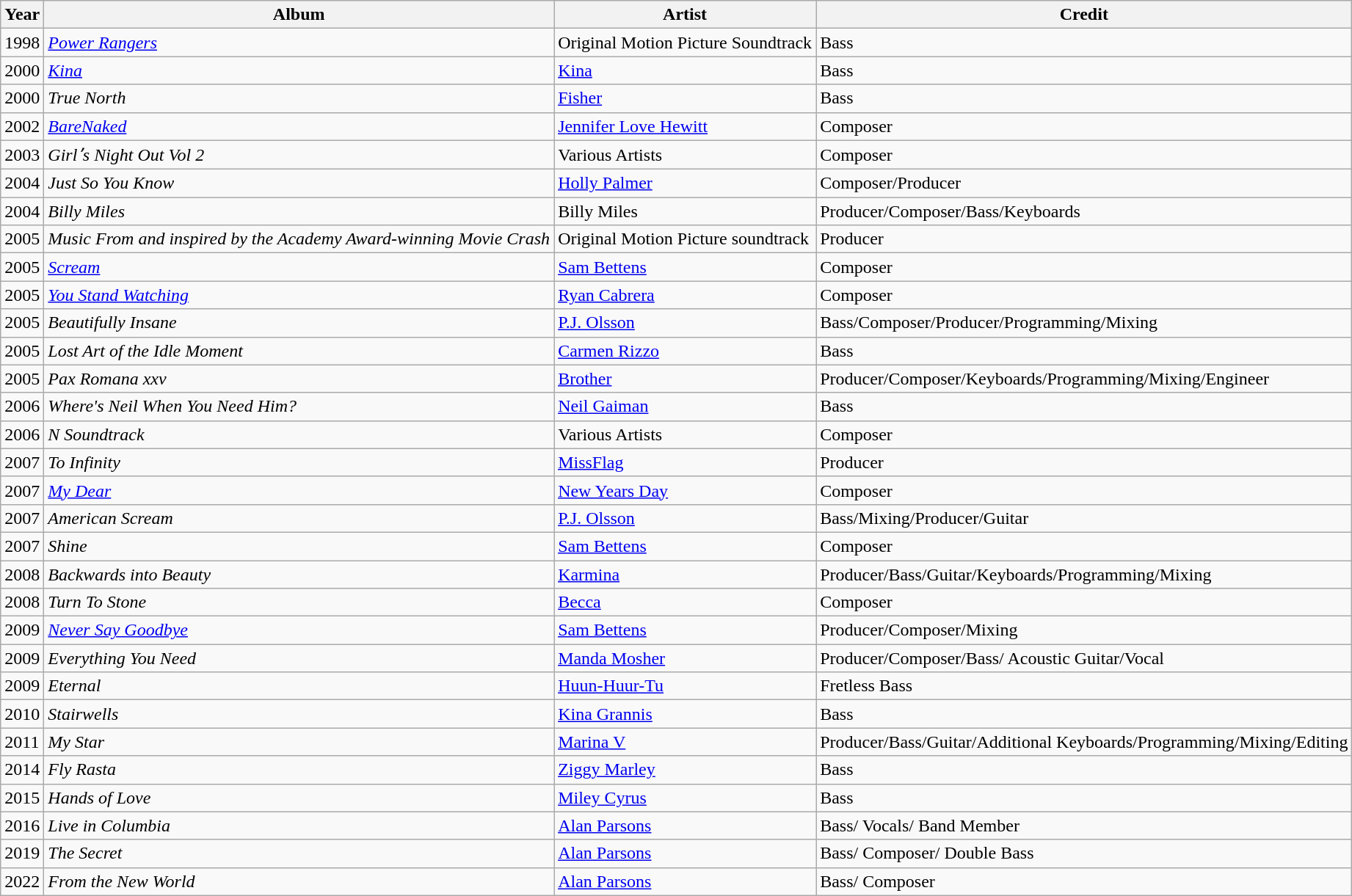<table class="wikitable sortable">
<tr>
<th>Year</th>
<th>Album</th>
<th>Artist</th>
<th>Credit</th>
</tr>
<tr>
<td>1998</td>
<td><em><a href='#'>Power Rangers</a></em></td>
<td>Original Motion Picture Soundtrack</td>
<td>Bass</td>
</tr>
<tr>
<td>2000</td>
<td><em><a href='#'>Kina</a></em></td>
<td><a href='#'>Kina</a></td>
<td>Bass</td>
</tr>
<tr>
<td>2000</td>
<td><em>True North</em></td>
<td><a href='#'>Fisher</a></td>
<td>Bass</td>
</tr>
<tr>
<td>2002</td>
<td><em><a href='#'>BareNaked</a></em></td>
<td><a href='#'>Jennifer Love Hewitt</a></td>
<td>Composer</td>
</tr>
<tr>
<td>2003</td>
<td><em>Girlʼs Night Out Vol 2</em></td>
<td>Various Artists</td>
<td>Composer</td>
</tr>
<tr>
<td>2004</td>
<td><em>Just So You Know</em></td>
<td><a href='#'>Holly Palmer</a></td>
<td>Composer/Producer</td>
</tr>
<tr>
<td>2004</td>
<td><em>Billy Miles</em></td>
<td>Billy Miles</td>
<td>Producer/Composer/Bass/Keyboards</td>
</tr>
<tr>
<td>2005</td>
<td><em>Music From and inspired by the Academy Award-winning Movie Crash</em></td>
<td>Original Motion Picture soundtrack</td>
<td>Producer</td>
</tr>
<tr>
<td>2005</td>
<td><em><a href='#'>Scream</a></em></td>
<td><a href='#'>Sam Bettens</a></td>
<td>Composer</td>
</tr>
<tr>
<td>2005</td>
<td><em><a href='#'>You Stand Watching</a></em></td>
<td><a href='#'>Ryan Cabrera</a></td>
<td>Composer</td>
</tr>
<tr>
<td>2005</td>
<td><em> Beautifully Insane</em></td>
<td><a href='#'>P.J. Olsson</a></td>
<td>Bass/Composer/Producer/Programming/Mixing</td>
</tr>
<tr>
<td>2005</td>
<td><em>Lost Art of the Idle Moment</em></td>
<td><a href='#'>Carmen Rizzo</a></td>
<td>Bass</td>
</tr>
<tr>
<td>2005</td>
<td><em> Pax Romana xxv</em></td>
<td><a href='#'>Brother</a></td>
<td>Producer/Composer/Keyboards/Programming/Mixing/Engineer</td>
</tr>
<tr>
<td>2006</td>
<td><em>Where's Neil When You Need Him?</em></td>
<td><a href='#'>Neil Gaiman</a></td>
<td>Bass</td>
</tr>
<tr>
<td>2006</td>
<td><em> N Soundtrack</em></td>
<td>Various Artists</td>
<td>Composer</td>
</tr>
<tr>
<td>2007</td>
<td><em> To Infinity</em></td>
<td><a href='#'>MissFlag</a></td>
<td>Producer</td>
</tr>
<tr>
<td>2007</td>
<td><em><a href='#'>My Dear</a></em></td>
<td><a href='#'>New Years Day</a></td>
<td>Composer</td>
</tr>
<tr>
<td>2007</td>
<td><em> American Scream</em></td>
<td><a href='#'>P.J. Olsson</a></td>
<td>Bass/Mixing/Producer/Guitar</td>
</tr>
<tr>
<td>2007</td>
<td><em>Shine</em></td>
<td><a href='#'>Sam Bettens</a></td>
<td>Composer</td>
</tr>
<tr>
<td>2008</td>
<td><em>Backwards into Beauty</em></td>
<td><a href='#'>Karmina</a></td>
<td>Producer/Bass/Guitar/Keyboards/Programming/Mixing</td>
</tr>
<tr>
<td>2008</td>
<td><em> Turn To Stone</em></td>
<td><a href='#'>Becca</a></td>
<td>Composer</td>
</tr>
<tr>
<td>2009</td>
<td><em><a href='#'>Never Say Goodbye</a></em></td>
<td><a href='#'>Sam Bettens</a></td>
<td>Producer/Composer/Mixing</td>
</tr>
<tr>
<td>2009</td>
<td><em> Everything You Need</em></td>
<td><a href='#'>Manda Mosher</a></td>
<td>Producer/Composer/Bass/ Acoustic Guitar/Vocal</td>
</tr>
<tr>
<td>2009</td>
<td><em> Eternal </em></td>
<td><a href='#'>Huun-Huur-Tu</a></td>
<td>Fretless Bass</td>
</tr>
<tr>
<td>2010</td>
<td><em> Stairwells</em></td>
<td><a href='#'>Kina Grannis</a></td>
<td>Bass</td>
</tr>
<tr>
<td>2011</td>
<td><em>My Star</em></td>
<td><a href='#'>Marina V</a></td>
<td>Producer/Bass/Guitar/Additional Keyboards/Programming/Mixing/Editing</td>
</tr>
<tr>
<td>2014</td>
<td><em> Fly Rasta</em></td>
<td><a href='#'>Ziggy Marley</a></td>
<td>Bass</td>
</tr>
<tr>
<td>2015</td>
<td><em>Hands of Love</em></td>
<td><a href='#'>Miley Cyrus</a></td>
<td>Bass</td>
</tr>
<tr>
<td>2016</td>
<td><em>Live in Columbia</em></td>
<td><a href='#'>Alan Parsons</a></td>
<td>Bass/ Vocals/ Band Member</td>
</tr>
<tr>
<td>2019</td>
<td><em>The Secret</em></td>
<td><a href='#'>Alan Parsons</a></td>
<td>Bass/ Composer/ Double Bass</td>
</tr>
<tr>
<td>2022</td>
<td><em>From the New World</em></td>
<td><a href='#'>Alan Parsons</a></td>
<td>Bass/ Composer</td>
</tr>
</table>
